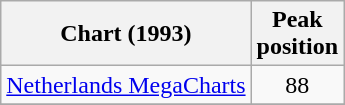<table class="wikitable sortable" style="text-align:center;">
<tr>
<th>Chart (1993)</th>
<th>Peak<br>position</th>
</tr>
<tr>
<td align="left"><a href='#'>Netherlands MegaCharts</a></td>
<td>88</td>
</tr>
<tr>
</tr>
</table>
